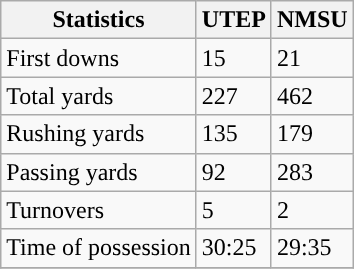<table class="wikitable" style="float: left;">
<tr>
<th>Statistics</th>
<th>UTEP</th>
<th>NMSU</th>
</tr>
<tr>
<td>First downs</td>
<td>15</td>
<td>21</td>
</tr>
<tr>
<td>Total yards</td>
<td>227</td>
<td>462</td>
</tr>
<tr>
<td>Rushing yards</td>
<td>135</td>
<td>179</td>
</tr>
<tr>
<td>Passing yards</td>
<td>92</td>
<td>283</td>
</tr>
<tr>
<td>Turnovers</td>
<td>5</td>
<td>2</td>
</tr>
<tr>
<td>Time of possession</td>
<td>30:25</td>
<td>29:35</td>
</tr>
<tr>
</tr>
</table>
